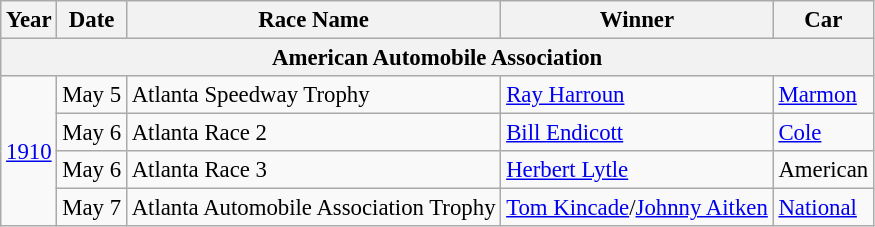<table class="wikitable" style="font-size: 95%;">
<tr>
<th>Year</th>
<th>Date</th>
<th>Race Name</th>
<th>Winner</th>
<th>Car</th>
</tr>
<tr>
<th colspan=5>American Automobile Association</th>
</tr>
<tr>
<td rowspan=4><a href='#'>1910</a></td>
<td>May 5</td>
<td>Atlanta Speedway Trophy</td>
<td><a href='#'>Ray Harroun</a></td>
<td><a href='#'>Marmon</a></td>
</tr>
<tr>
<td>May 6</td>
<td>Atlanta Race 2</td>
<td><a href='#'>Bill Endicott</a></td>
<td><a href='#'>Cole</a></td>
</tr>
<tr>
<td>May 6</td>
<td>Atlanta Race 3</td>
<td><a href='#'>Herbert Lytle</a></td>
<td>American</td>
</tr>
<tr>
<td>May 7</td>
<td>Atlanta Automobile Association Trophy</td>
<td><a href='#'>Tom Kincade</a>/<a href='#'>Johnny Aitken</a></td>
<td><a href='#'>National</a></td>
</tr>
</table>
